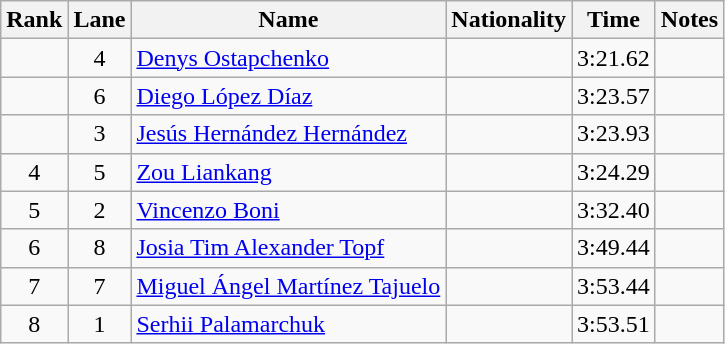<table class="wikitable sortable" style="text-align:center">
<tr>
<th>Rank</th>
<th>Lane</th>
<th>Name</th>
<th>Nationality</th>
<th>Time</th>
<th>Notes</th>
</tr>
<tr>
<td></td>
<td>4</td>
<td align=left><a href='#'>Denys Ostapchenko</a></td>
<td align=left></td>
<td>3:21.62</td>
<td></td>
</tr>
<tr>
<td></td>
<td>6</td>
<td align=left><a href='#'>Diego López Díaz</a></td>
<td align=left></td>
<td>3:23.57</td>
<td></td>
</tr>
<tr>
<td></td>
<td>3</td>
<td align=left><a href='#'>Jesús Hernández Hernández</a></td>
<td align=left></td>
<td>3:23.93</td>
<td></td>
</tr>
<tr>
<td>4</td>
<td>5</td>
<td align=left><a href='#'>Zou Liankang</a></td>
<td align=left></td>
<td>3:24.29</td>
<td></td>
</tr>
<tr>
<td>5</td>
<td>2</td>
<td align=left><a href='#'>Vincenzo Boni</a></td>
<td align=left></td>
<td>3:32.40</td>
<td></td>
</tr>
<tr>
<td>6</td>
<td>8</td>
<td align=left><a href='#'>Josia Tim Alexander Topf</a></td>
<td align=left></td>
<td>3:49.44</td>
<td></td>
</tr>
<tr>
<td>7</td>
<td>7</td>
<td align=left><a href='#'>Miguel Ángel Martínez Tajuelo</a></td>
<td align=left></td>
<td>3:53.44</td>
<td></td>
</tr>
<tr>
<td>8</td>
<td>1</td>
<td align=left><a href='#'>Serhii Palamarchuk</a></td>
<td align=left></td>
<td>3:53.51</td>
<td></td>
</tr>
</table>
